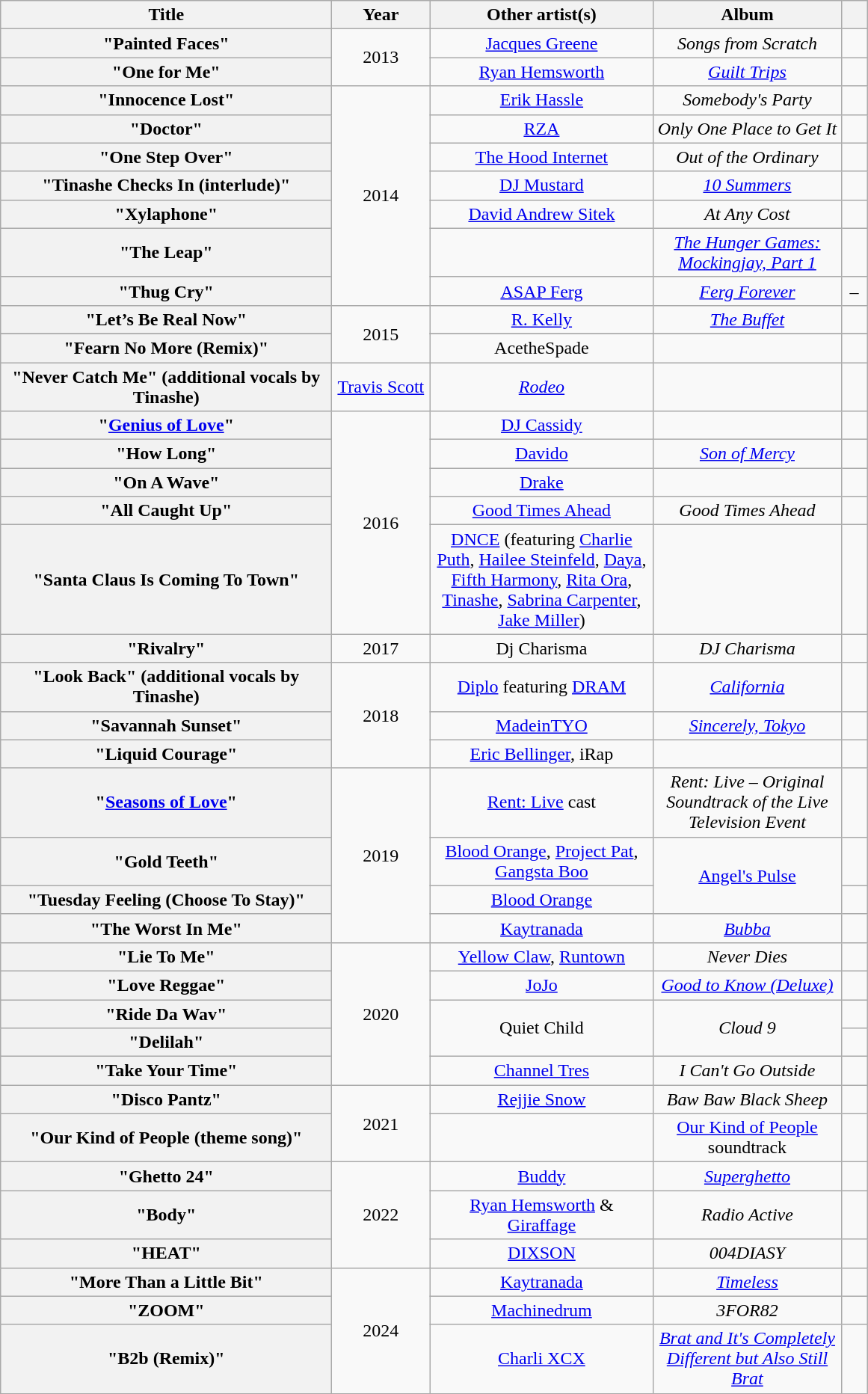<table class="wikitable plainrowheaders" style="text-align:center;">
<tr>
<th scope="col" style="width:18em;">Title</th>
<th scope="col" style="width:5em;">Year</th>
<th scope="col" style="width:12em;">Other artist(s)</th>
<th scope="col" style="width:10em;">Album</th>
<th scope="col" style="width:1em;" class="unsortable"></th>
</tr>
<tr>
<th scope="row">"Painted Faces"</th>
<td rowspan="2">2013</td>
<td><a href='#'>Jacques Greene</a></td>
<td><em>Songs from Scratch</em></td>
<td></td>
</tr>
<tr>
<th scope="row">"One for Me"</th>
<td><a href='#'>Ryan Hemsworth</a></td>
<td><em><a href='#'>Guilt Trips</a></em></td>
<td></td>
</tr>
<tr>
<th scope="row">"Innocence Lost"</th>
<td rowspan="7">2014</td>
<td><a href='#'>Erik Hassle</a></td>
<td><em>Somebody's Party</em></td>
<td></td>
</tr>
<tr>
<th scope="row">"Doctor"</th>
<td><a href='#'>RZA</a></td>
<td><em>Only One Place to Get It</em></td>
<td></td>
</tr>
<tr>
<th scope="row">"One Step Over"</th>
<td><a href='#'>The Hood Internet</a></td>
<td><em>Out of the Ordinary</em></td>
<td></td>
</tr>
<tr>
<th scope="row">"Tinashe Checks In (interlude)"</th>
<td><a href='#'>DJ Mustard</a></td>
<td><em><a href='#'>10 Summers</a></em></td>
<td></td>
</tr>
<tr>
<th scope="row">"Xylaphone"</th>
<td><a href='#'>David Andrew Sitek</a></td>
<td><em>At Any Cost</em></td>
<td></td>
</tr>
<tr>
<th scope="row">"The Leap"</th>
<td></td>
<td><em><a href='#'>The Hunger Games: Mockingjay, Part 1</a></em></td>
<td></td>
</tr>
<tr>
<th scope="row">"Thug Cry"</th>
<td><a href='#'>ASAP Ferg</a></td>
<td><em><a href='#'>Ferg Forever</a></em></td>
<td>–</td>
</tr>
<tr>
<th scope="row">"Let’s Be Real Now"</th>
<td rowspan="3">2015</td>
<td><a href='#'>R. Kelly</a></td>
<td><em><a href='#'>The Buffet</a></em></td>
<td></td>
</tr>
<tr>
</tr>
<tr>
<th scope="row">"Fearn No More (Remix)"</th>
<td>AcetheSpade</td>
<td></td>
<td></td>
</tr>
<tr>
<th scope="row">"Never Catch Me" (additional vocals by Tinashe)</th>
<td><a href='#'>Travis Scott</a></td>
<td><em><a href='#'>Rodeo</a></em></td>
<td></td>
</tr>
<tr>
<th scope="row">"<a href='#'>Genius of Love</a>"</th>
<td rowspan="5">2016</td>
<td><a href='#'>DJ Cassidy</a></td>
<td></td>
<td></td>
</tr>
<tr>
<th scope="row">"How Long"</th>
<td><a href='#'>Davido</a></td>
<td><em><a href='#'>Son of Mercy</a></em></td>
<td></td>
</tr>
<tr>
<th scope="row">"On A Wave"</th>
<td><a href='#'>Drake</a></td>
<td></td>
<td></td>
</tr>
<tr>
<th scope="row">"All Caught Up"</th>
<td><a href='#'>Good Times Ahead</a></td>
<td><em>Good Times Ahead</em></td>
<td></td>
</tr>
<tr>
<th scope="row">"Santa Claus Is Coming To Town"</th>
<td><a href='#'>DNCE</a> (featuring <a href='#'>Charlie Puth</a>, <a href='#'>Hailee Steinfeld</a>, <a href='#'>Daya</a>, <a href='#'>Fifth Harmony</a>, <a href='#'>Rita Ora</a>, <a href='#'>Tinashe</a>, <a href='#'>Sabrina Carpenter</a>, <a href='#'>Jake Miller</a>)</td>
<td></td>
<td></td>
</tr>
<tr>
<th scope="row">"Rivalry"</th>
<td>2017</td>
<td>Dj Charisma</td>
<td><em>DJ Charisma</em></td>
<td></td>
</tr>
<tr>
<th scope="row">"Look Back" (additional vocals by Tinashe)</th>
<td rowspan="3">2018</td>
<td><a href='#'>Diplo</a> featuring <a href='#'>DRAM</a></td>
<td><em><a href='#'>California</a></em></td>
<td></td>
</tr>
<tr>
<th scope="row">"Savannah Sunset"</th>
<td><a href='#'>MadeinTYO</a></td>
<td><em><a href='#'>Sincerely, Tokyo</a></em></td>
<td></td>
</tr>
<tr>
<th scope="row">"Liquid Courage"</th>
<td><a href='#'>Eric Bellinger</a>, iRap</td>
<td></td>
<td></td>
</tr>
<tr>
<th scope="row">"<a href='#'>Seasons of Love</a>"</th>
<td rowspan="4">2019</td>
<td><a href='#'>Rent: Live</a> cast</td>
<td><em>Rent: Live – Original Soundtrack of the Live Television Event</em></td>
<td></td>
</tr>
<tr>
<th scope="row">"Gold Teeth"</th>
<td><a href='#'>Blood Orange</a>, <a href='#'>Project Pat</a>, <a href='#'>Gangsta Boo</a></td>
<td rowspan="2"><a href='#'>Angel's Pulse</a></td>
<td></td>
</tr>
<tr>
<th scope="row">"Tuesday Feeling (Choose To Stay)"</th>
<td><a href='#'>Blood Orange</a></td>
<td></td>
</tr>
<tr>
<th scope="row">"The Worst In Me"</th>
<td><a href='#'>Kaytranada</a></td>
<td><em><a href='#'>Bubba</a></em></td>
<td></td>
</tr>
<tr>
<th scope="row">"Lie To Me"</th>
<td rowspan="5">2020</td>
<td><a href='#'>Yellow Claw</a>, <a href='#'>Runtown</a></td>
<td><em>Never Dies</em></td>
<td></td>
</tr>
<tr>
<th scope="row">"Love Reggae"</th>
<td><a href='#'>JoJo</a></td>
<td><em><a href='#'>Good to Know (Deluxe)</a></em></td>
<td></td>
</tr>
<tr>
<th scope="row">"Ride Da Wav"</th>
<td rowspan="2">Quiet Child</td>
<td rowspan="2"><em>Cloud 9</em></td>
<td></td>
</tr>
<tr>
<th scope="row">"Delilah"</th>
<td></td>
</tr>
<tr>
<th scope="row">"Take Your Time"</th>
<td><a href='#'>Channel Tres</a></td>
<td><em>I Can't Go Outside</em></td>
<td></td>
</tr>
<tr>
<th scope="row">"Disco Pantz"</th>
<td rowspan="2">2021</td>
<td><a href='#'>Rejjie Snow</a></td>
<td><em>Baw Baw Black Sheep</em></td>
<td></td>
</tr>
<tr>
<th scope="row">"Our Kind of People (theme song)"</th>
<td></td>
<td><a href='#'>Our Kind of People</a> soundtrack</td>
<td></td>
</tr>
<tr>
<th scope="row">"Ghetto 24"</th>
<td rowspan="3">2022</td>
<td><a href='#'>Buddy</a></td>
<td><em><a href='#'>Superghetto</a></em></td>
<td></td>
</tr>
<tr>
<th scope="row">"Body"</th>
<td><a href='#'>Ryan Hemsworth</a> & <a href='#'>Giraffage</a></td>
<td><em>Radio Active</em></td>
<td></td>
</tr>
<tr>
<th scope="row">"HEAT"</th>
<td><a href='#'>DIXSON</a></td>
<td><em>004DIASY</em></td>
<td></td>
</tr>
<tr>
<th scope="row">"More Than a Little Bit"</th>
<td rowspan="3">2024</td>
<td><a href='#'>Kaytranada</a></td>
<td><em><a href='#'>Timeless</a></em></td>
<td></td>
</tr>
<tr>
<th scope="row">"ZOOM"</th>
<td><a href='#'>Machinedrum</a></td>
<td><em>3FOR82</em></td>
<td></td>
</tr>
<tr>
<th scope="row">"B2b (Remix)"</th>
<td><a href='#'>Charli XCX</a></td>
<td><em><a href='#'>Brat and It's Completely Different but Also Still Brat</a></em></td>
<td></td>
</tr>
<tr>
</tr>
</table>
